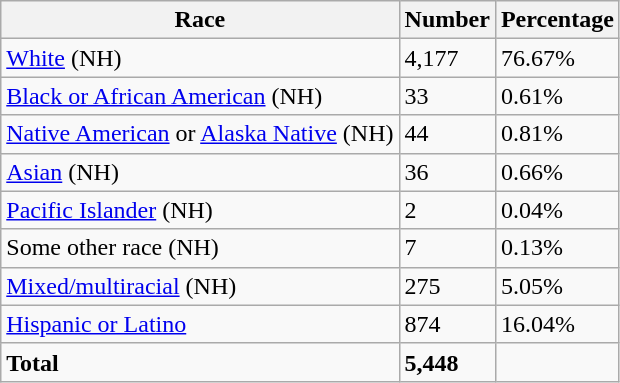<table class="wikitable">
<tr>
<th>Race</th>
<th>Number</th>
<th>Percentage</th>
</tr>
<tr>
<td><a href='#'>White</a> (NH)</td>
<td>4,177</td>
<td>76.67%</td>
</tr>
<tr>
<td><a href='#'>Black or African American</a> (NH)</td>
<td>33</td>
<td>0.61%</td>
</tr>
<tr>
<td><a href='#'>Native American</a> or <a href='#'>Alaska Native</a> (NH)</td>
<td>44</td>
<td>0.81%</td>
</tr>
<tr>
<td><a href='#'>Asian</a> (NH)</td>
<td>36</td>
<td>0.66%</td>
</tr>
<tr>
<td><a href='#'>Pacific Islander</a> (NH)</td>
<td>2</td>
<td>0.04%</td>
</tr>
<tr>
<td>Some other race (NH)</td>
<td>7</td>
<td>0.13%</td>
</tr>
<tr>
<td><a href='#'>Mixed/multiracial</a> (NH)</td>
<td>275</td>
<td>5.05%</td>
</tr>
<tr>
<td><a href='#'>Hispanic or Latino</a></td>
<td>874</td>
<td>16.04%</td>
</tr>
<tr>
<td><strong>Total</strong></td>
<td><strong>5,448</strong></td>
<td></td>
</tr>
</table>
